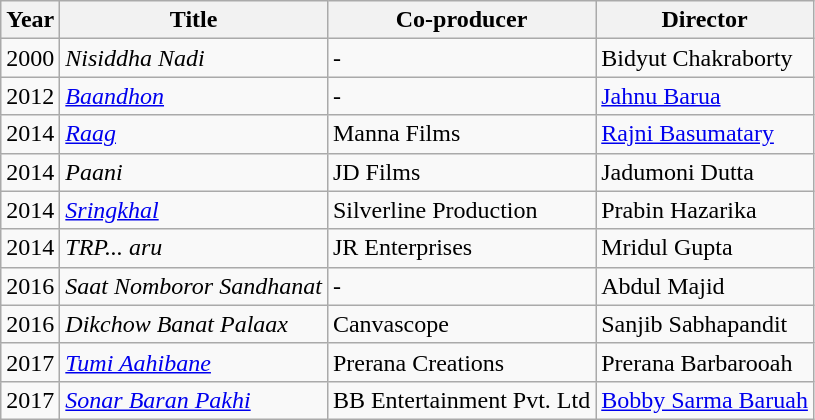<table class="wikitable">
<tr>
<th>Year</th>
<th>Title</th>
<th>Co-producer</th>
<th>Director</th>
</tr>
<tr>
<td>2000</td>
<td><em>Nisiddha Nadi</em></td>
<td>-</td>
<td>Bidyut Chakraborty</td>
</tr>
<tr>
<td>2012</td>
<td><em><a href='#'>Baandhon</a></em></td>
<td>-</td>
<td><a href='#'>Jahnu Barua</a></td>
</tr>
<tr>
<td>2014</td>
<td><em><a href='#'>Raag</a></em></td>
<td>Manna Films</td>
<td><a href='#'>Rajni Basumatary</a></td>
</tr>
<tr>
<td>2014</td>
<td><em>Paani</em></td>
<td>JD Films</td>
<td>Jadumoni Dutta</td>
</tr>
<tr>
<td>2014</td>
<td><em><a href='#'>Sringkhal</a></em></td>
<td>Silverline Production</td>
<td>Prabin Hazarika</td>
</tr>
<tr>
<td>2014</td>
<td><em>TRP... aru</em></td>
<td>JR Enterprises</td>
<td>Mridul Gupta</td>
</tr>
<tr>
<td>2016</td>
<td><em>Saat Nomboror Sandhanat</em></td>
<td>-</td>
<td>Abdul Majid</td>
</tr>
<tr>
<td>2016</td>
<td><em>Dikchow Banat Palaax</em></td>
<td>Canvascope</td>
<td>Sanjib Sabhapandit</td>
</tr>
<tr>
<td>2017</td>
<td><em><a href='#'>Tumi Aahibane</a></em></td>
<td>Prerana Creations</td>
<td>Prerana Barbarooah</td>
</tr>
<tr>
<td>2017</td>
<td><em><a href='#'>Sonar Baran Pakhi</a></em></td>
<td>BB Entertainment Pvt. Ltd</td>
<td><a href='#'>Bobby Sarma Baruah</a></td>
</tr>
</table>
